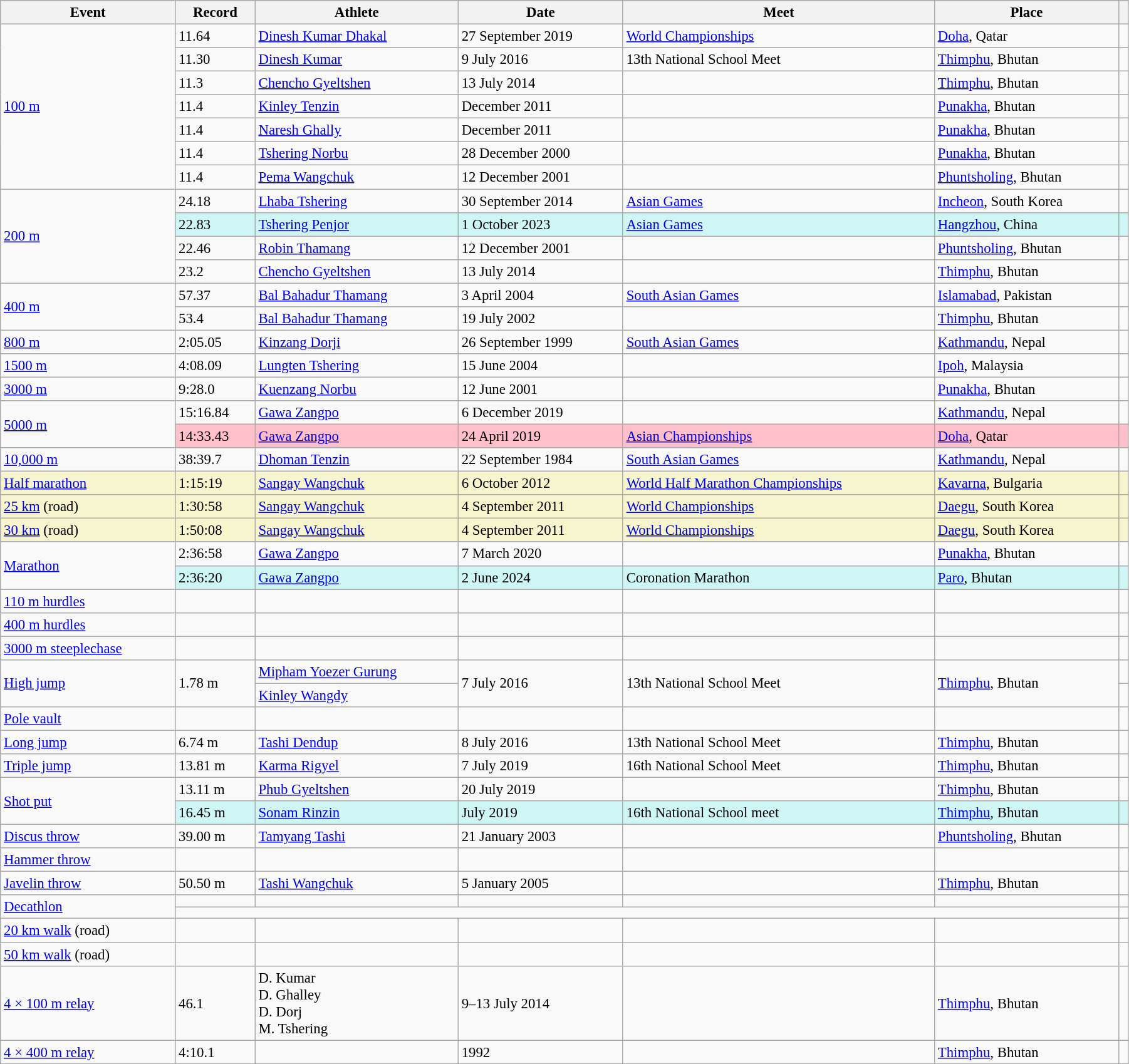<table class="wikitable" style="font-size:95%; width: 95%;">
<tr>
<th>Event</th>
<th>Record</th>
<th>Athlete</th>
<th>Date</th>
<th>Meet</th>
<th>Place</th>
<th></th>
</tr>
<tr>
<td rowspan=7><a href='#'>100 m</a></td>
<td>11.64 </td>
<td><a href='#'>Dinesh Kumar Dhakal</a></td>
<td>27 September 2019</td>
<td><a href='#'>World Championships</a></td>
<td><a href='#'>Doha</a>, Qatar</td>
<td></td>
</tr>
<tr>
<td>11.30  </td>
<td><a href='#'>Dinesh Kumar</a></td>
<td>9 July 2016</td>
<td>13th National School Meet</td>
<td><a href='#'>Thimphu</a>, Bhutan</td>
<td></td>
</tr>
<tr>
<td>11.3  </td>
<td><a href='#'>Chencho Gyeltshen</a></td>
<td>13 July 2014</td>
<td></td>
<td><a href='#'>Thimphu</a>, Bhutan</td>
<td></td>
</tr>
<tr>
<td>11.4  </td>
<td><a href='#'>Kinley Tenzin</a></td>
<td>December 2011</td>
<td></td>
<td><a href='#'>Punakha</a>, Bhutan</td>
<td></td>
</tr>
<tr>
<td>11.4  </td>
<td><a href='#'>Naresh Ghally</a></td>
<td>December 2011</td>
<td></td>
<td><a href='#'>Punakha</a>, Bhutan</td>
<td></td>
</tr>
<tr>
<td>11.4  </td>
<td><a href='#'>Tshering Norbu</a></td>
<td>28 December 2000</td>
<td></td>
<td><a href='#'>Punakha</a>, Bhutan</td>
<td></td>
</tr>
<tr>
<td>11.4   </td>
<td><a href='#'>Pema Wangchuk</a></td>
<td>12 December 2001</td>
<td></td>
<td><a href='#'>Phuntsholing</a>, Bhutan</td>
<td></td>
</tr>
<tr>
<td rowspan=4><a href='#'>200 m</a></td>
<td>24.18 </td>
<td><a href='#'>Lhaba Tshering</a></td>
<td>30 September 2014</td>
<td><a href='#'>Asian Games</a></td>
<td><a href='#'>Incheon</a>, South Korea</td>
<td></td>
</tr>
<tr bgcolor="#CEF6F5">
<td>22.83 </td>
<td><a href='#'>Tshering Penjor</a></td>
<td>1 October 2023</td>
<td><a href='#'>Asian Games</a></td>
<td><a href='#'>Hangzhou</a>, China</td>
<td></td>
</tr>
<tr>
<td>22.46  </td>
<td><a href='#'>Robin Thamang</a></td>
<td>12 December 2001</td>
<td></td>
<td><a href='#'>Phuntsholing</a>, Bhutan</td>
<td></td>
</tr>
<tr>
<td>23.2  </td>
<td><a href='#'>Chencho Gyeltshen</a></td>
<td>13 July 2014</td>
<td></td>
<td><a href='#'>Thimphu</a>, Bhutan</td>
<td></td>
</tr>
<tr>
<td rowspan=2><a href='#'>400 m</a></td>
<td>57.37</td>
<td><a href='#'>Bal Bahadur Thamang</a></td>
<td>3 April 2004</td>
<td><a href='#'>South Asian Games</a></td>
<td><a href='#'>Islamabad</a>, Pakistan</td>
<td></td>
</tr>
<tr>
<td>53.4 </td>
<td><a href='#'>Bal Bahadur Thamang</a></td>
<td>19 July 2002</td>
<td></td>
<td><a href='#'>Thimphu</a>, Bhutan</td>
<td></td>
</tr>
<tr>
<td><a href='#'>800 m</a></td>
<td>2:05.05</td>
<td><a href='#'>Kinzang Dorji</a></td>
<td>26 September 1999</td>
<td><a href='#'>South Asian Games</a></td>
<td><a href='#'>Kathmandu</a>, Nepal</td>
<td></td>
</tr>
<tr>
<td><a href='#'>1500 m</a></td>
<td>4:08.09</td>
<td><a href='#'>Lungten Tshering</a></td>
<td>15 June 2004</td>
<td></td>
<td><a href='#'>Ipoh</a>, Malaysia</td>
<td></td>
</tr>
<tr>
<td><a href='#'>3000 m</a></td>
<td>9:28.0</td>
<td><a href='#'>Kuenzang Norbu</a></td>
<td>12 June 2001</td>
<td></td>
<td><a href='#'>Punakha</a>, Bhutan</td>
<td></td>
</tr>
<tr>
<td rowspan=2><a href='#'>5000 m</a></td>
<td>15:16.84</td>
<td><a href='#'>Gawa Zangpo</a></td>
<td>6 December 2019</td>
<td></td>
<td><a href='#'>Kathmandu</a>, Nepal</td>
<td></td>
</tr>
<tr style="background:pink">
<td>14:33.43</td>
<td><a href='#'>Gawa Zangpo</a></td>
<td>24 April 2019</td>
<td><a href='#'>Asian Championships</a></td>
<td><a href='#'>Doha</a>, Qatar</td>
<td></td>
</tr>
<tr>
<td><a href='#'>10,000 m</a></td>
<td>38:39.7 </td>
<td><a href='#'>Dhoman Tenzin</a></td>
<td>22 September 1984</td>
<td><a href='#'>South Asian Games</a></td>
<td><a href='#'>Kathmandu</a>, Nepal</td>
<td></td>
</tr>
<tr style="background:#f6F5CE;">
<td><a href='#'>Half marathon</a></td>
<td>1:15:19</td>
<td><a href='#'>Sangay Wangchuk</a></td>
<td>6 October 2012</td>
<td><a href='#'>World Half Marathon Championships</a></td>
<td><a href='#'>Kavarna</a>, Bulgaria</td>
<td></td>
</tr>
<tr style="background:#f6F5CE;">
<td><a href='#'>25 km</a> (road)</td>
<td>1:30:58</td>
<td><a href='#'>Sangay Wangchuk</a></td>
<td>4 September 2011</td>
<td><a href='#'>World Championships</a></td>
<td><a href='#'>Daegu</a>, South Korea</td>
<td></td>
</tr>
<tr style="background:#f6F5CE;">
<td><a href='#'>30 km</a> (road)</td>
<td>1:50:08</td>
<td><a href='#'>Sangay Wangchuk</a></td>
<td>4 September 2011</td>
<td><a href='#'>World Championships</a></td>
<td><a href='#'>Daegu</a>, South Korea</td>
<td></td>
</tr>
<tr>
<td rowspan=2><a href='#'>Marathon</a></td>
<td>2:36:58</td>
<td><a href='#'>Gawa Zangpo</a></td>
<td>7 March 2020</td>
<td></td>
<td><a href='#'>Punakha</a>, Bhutan</td>
<td></td>
</tr>
<tr bgcolor=#CEF6F5>
<td>2:36:20</td>
<td><a href='#'>Gawa Zangpo</a></td>
<td>2 June 2024</td>
<td>Coronation Marathon</td>
<td><a href='#'>Paro</a>, Bhutan</td>
<td></td>
</tr>
<tr>
<td><a href='#'>110 m hurdles</a></td>
<td></td>
<td></td>
<td></td>
<td></td>
<td></td>
<td></td>
</tr>
<tr>
<td><a href='#'>400 m hurdles</a></td>
<td></td>
<td></td>
<td></td>
<td></td>
<td></td>
<td></td>
</tr>
<tr>
<td><a href='#'>3000 m steeplechase</a></td>
<td></td>
<td></td>
<td></td>
<td></td>
<td></td>
<td></td>
</tr>
<tr>
<td rowspan=2><a href='#'>High jump</a></td>
<td rowspan=2>1.78 m</td>
<td><a href='#'>Mipham Yoezer Gurung</a></td>
<td rowspan=2>7 July 2016</td>
<td rowspan=2>13th National School Meet</td>
<td rowspan=2><a href='#'>Thimphu</a>, Bhutan</td>
<td></td>
</tr>
<tr>
<td><a href='#'>Kinley Wangdy</a></td>
<td></td>
</tr>
<tr>
<td><a href='#'>Pole vault</a></td>
<td></td>
<td></td>
<td></td>
<td></td>
<td></td>
<td></td>
</tr>
<tr>
<td><a href='#'>Long jump</a></td>
<td>6.74 m </td>
<td><a href='#'>Tashi Dendup</a></td>
<td>8 July 2016</td>
<td>13th National School Meet</td>
<td><a href='#'>Thimphu</a>, Bhutan</td>
<td></td>
</tr>
<tr>
<td><a href='#'>Triple jump</a></td>
<td>13.81 m </td>
<td><a href='#'>Karma Rigyel</a></td>
<td>7 July 2019</td>
<td>16th National School Meet</td>
<td><a href='#'>Thimphu</a>, Bhutan</td>
<td></td>
</tr>
<tr>
<td rowspan=2><a href='#'>Shot put</a></td>
<td>13.11 m</td>
<td><a href='#'>Phub Gyeltshen</a></td>
<td>20 July 2019</td>
<td></td>
<td><a href='#'>Thimphu</a>, Bhutan</td>
<td></td>
</tr>
<tr bgcolor=#CEF6F5>
<td>16.45 m</td>
<td><a href='#'>Sonam Rinzin</a></td>
<td>July 2019</td>
<td>16th National School meet</td>
<td><a href='#'>Thimphu</a>, Bhutan</td>
<td></td>
</tr>
<tr>
<td><a href='#'>Discus throw</a></td>
<td>39.00 m</td>
<td><a href='#'>Tamyang Tashi</a></td>
<td>21 January 2003</td>
<td></td>
<td><a href='#'>Phuntsholing</a>, Bhutan</td>
<td></td>
</tr>
<tr>
<td><a href='#'>Hammer throw</a></td>
<td></td>
<td></td>
<td></td>
<td></td>
<td></td>
<td></td>
</tr>
<tr>
<td><a href='#'>Javelin throw</a></td>
<td>50.50 m</td>
<td><a href='#'>Tashi Wangchuk</a></td>
<td>5 January 2005</td>
<td></td>
<td><a href='#'>Thimphu</a>, Bhutan</td>
<td></td>
</tr>
<tr>
<td rowspan=2><a href='#'>Decathlon</a></td>
<td></td>
<td></td>
<td></td>
<td></td>
<td></td>
<td></td>
</tr>
<tr>
<td colspan=5></td>
<td></td>
</tr>
<tr>
<td><a href='#'>20 km walk</a> (road)</td>
<td></td>
<td></td>
<td></td>
<td></td>
<td></td>
<td></td>
</tr>
<tr>
<td><a href='#'>50 km walk</a> (road)</td>
<td></td>
<td></td>
<td></td>
<td></td>
<td></td>
<td></td>
</tr>
<tr>
<td><a href='#'>4 × 100 m relay</a></td>
<td>46.1</td>
<td>D. Kumar<br>D. Ghalley<br>D. Dorj<br>M. Tshering</td>
<td>9–13 July 2014</td>
<td></td>
<td><a href='#'>Thimphu</a>, Bhutan</td>
<td></td>
</tr>
<tr>
<td><a href='#'>4 × 400 m relay</a></td>
<td>4:10.1</td>
<td></td>
<td>1992</td>
<td></td>
<td><a href='#'>Thimphu</a>, Bhutan</td>
<td></td>
</tr>
</table>
